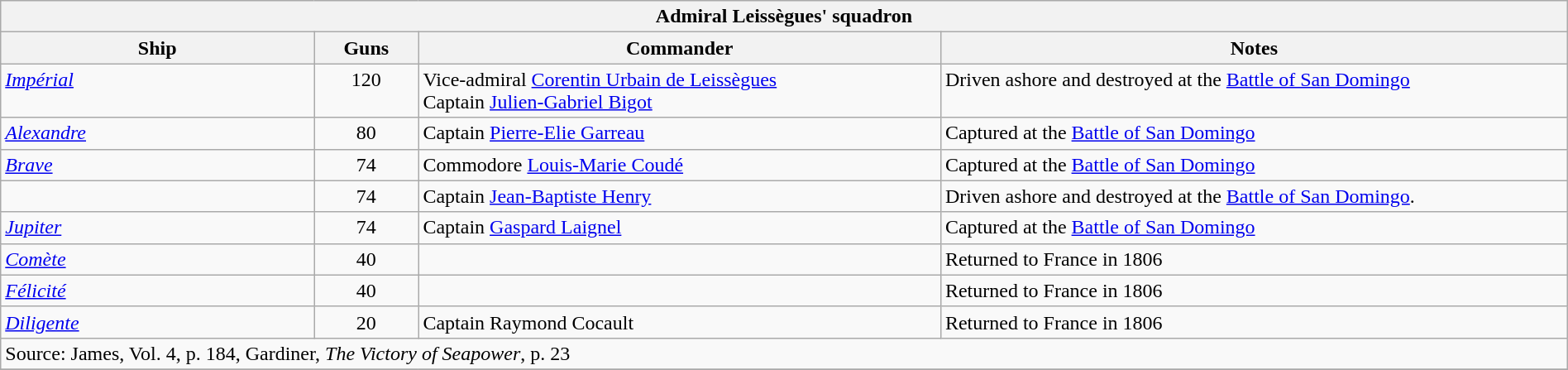<table class="wikitable" width=100%>
<tr valign="top">
<th colspan="4" bgcolor="white">Admiral Leissègues' squadron</th>
</tr>
<tr valign="top"|- valign="top">
<th width=15%; align= center>Ship</th>
<th width=5%; align= center>Guns</th>
<th width=25%; align= center>Commander</th>
<th width=30%; align= center>Notes</th>
</tr>
<tr valign="top">
<td align= left><a href='#'><em>Impérial</em></a></td>
<td align= center>120</td>
<td align= left>Vice-admiral <a href='#'>Corentin Urbain de Leissègues</a><br> Captain <a href='#'>Julien-Gabriel Bigot</a></td>
<td align= left>Driven ashore and destroyed at the <a href='#'>Battle of San Domingo</a></td>
</tr>
<tr valign="top">
<td align= left><a href='#'><em>Alexandre</em></a></td>
<td align= center>80</td>
<td align= left>Captain <a href='#'>Pierre-Elie Garreau</a></td>
<td align= left>Captured at the <a href='#'>Battle of San Domingo</a></td>
</tr>
<tr valign="top">
<td align= left><a href='#'><em>Brave</em></a></td>
<td align= center>74</td>
<td align= left>Commodore <a href='#'>Louis-Marie Coudé</a></td>
<td align= left>Captured at the <a href='#'>Battle of San Domingo</a></td>
</tr>
<tr valign="top">
<td align= left></td>
<td align= center>74</td>
<td align= left>Captain <a href='#'>Jean-Baptiste Henry</a></td>
<td align= left>Driven ashore and destroyed at the <a href='#'>Battle of San Domingo</a>.</td>
</tr>
<tr valign="top">
<td align= left><a href='#'><em>Jupiter</em></a></td>
<td align= center>74</td>
<td align= left>Captain <a href='#'>Gaspard Laignel</a></td>
<td align= left>Captured at the <a href='#'>Battle of San Domingo</a></td>
</tr>
<tr valign="top">
<td align= left><a href='#'><em>Comète</em></a></td>
<td align= center>40</td>
<td align= left></td>
<td align= left>Returned to France in 1806</td>
</tr>
<tr valign="top">
<td align= left><a href='#'><em>Félicité</em></a></td>
<td align= center>40</td>
<td align= left></td>
<td align= left>Returned to France in 1806</td>
</tr>
<tr valign="top">
<td align= left><a href='#'><em>Diligente</em></a></td>
<td align= center>20</td>
<td align= left>Captain Raymond Cocault</td>
<td align= left>Returned to France in 1806</td>
</tr>
<tr valign="top">
<td colspan="4" align="left">Source: James, Vol. 4, p. 184, Gardiner, <em>The Victory of Seapower</em>, p. 23</td>
</tr>
<tr>
</tr>
</table>
